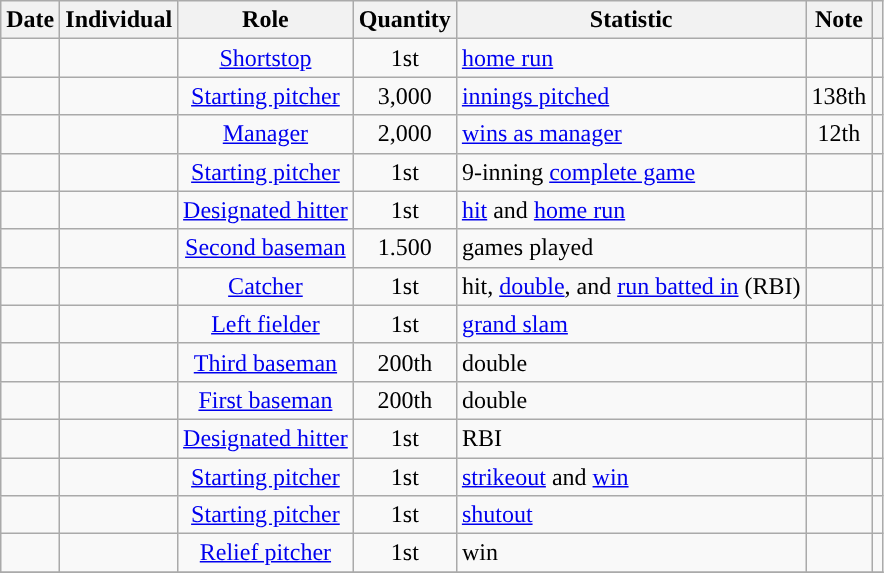<table class="wikitable sortable">
<tr>
<th>Date</th>
<th>Individual</th>
<th>Role</th>
<th>Quantity</th>
<th>Statistic</th>
<th>Note</th>
<th></th>
</tr>
<tr>
<td></td>
<td></td>
<td align=center><a href='#'>Shortstop</a></td>
<td align=center>1st</td>
<td><a href='#'>home run</a></td>
<td align=center></td>
<td align=center></td>
</tr>
<tr>
<td></td>
<td></td>
<td align=center><a href='#'>Starting pitcher</a></td>
<td align=center>3,000</td>
<td><a href='#'>innings pitched</a></td>
<td align=center>138th</td>
<td align=center></td>
</tr>
<tr>
<td></td>
<td></td>
<td align=center><a href='#'>Manager</a></td>
<td align=center>2,000</td>
<td><a href='#'>wins as manager</a></td>
<td align=center>12th</td>
<td align=center></td>
</tr>
<tr>
<td></td>
<td></td>
<td align=center><a href='#'>Starting pitcher</a></td>
<td align=center>1st</td>
<td>9-inning <a href='#'>complete game</a></td>
<td></td>
<td align=center></td>
</tr>
<tr>
<td></td>
<td></td>
<td align=center><a href='#'>Designated hitter</a></td>
<td align=center>1st</td>
<td><a href='#'>hit</a> and <a href='#'>home run</a></td>
<td align=center></td>
<td align=center></td>
</tr>
<tr>
<td></td>
<td></td>
<td align=center><a href='#'>Second baseman</a></td>
<td align=center>1.500</td>
<td>games played</td>
<td align=center></td>
<td align=center></td>
</tr>
<tr>
<td></td>
<td></td>
<td align=center><a href='#'>Catcher</a></td>
<td align=center>1st</td>
<td>hit, <a href='#'>double</a>, and <a href='#'>run batted in</a> (RBI)</td>
<td align=center></td>
<td align=center></td>
</tr>
<tr>
<td></td>
<td></td>
<td align=center><a href='#'>Left fielder</a></td>
<td align=center>1st</td>
<td><a href='#'>grand slam</a></td>
<td align=center></td>
<td align=center></td>
</tr>
<tr>
<td></td>
<td></td>
<td align=center><a href='#'>Third baseman</a></td>
<td align=center>200th</td>
<td>double</td>
<td align=center></td>
<td align=center></td>
</tr>
<tr>
<td></td>
<td></td>
<td align=center><a href='#'>First baseman</a></td>
<td align=center>200th</td>
<td>double</td>
<td align=center></td>
<td align=center></td>
</tr>
<tr>
<td></td>
<td></td>
<td align=center><a href='#'>Designated hitter</a></td>
<td align=center>1st</td>
<td>RBI</td>
<td align=center></td>
<td align=center></td>
</tr>
<tr>
<td></td>
<td></td>
<td align=center><a href='#'>Starting pitcher</a></td>
<td align=center>1st</td>
<td><a href='#'>strikeout</a> and <a href='#'>win</a></td>
<td align=center></td>
<td align=center></td>
</tr>
<tr>
<td></td>
<td></td>
<td align=center><a href='#'>Starting pitcher</a></td>
<td align=center>1st</td>
<td><a href='#'>shutout</a></td>
<td align=center></td>
<td align=center></td>
</tr>
<tr>
<td></td>
<td></td>
<td align=center><a href='#'>Relief pitcher</a></td>
<td align=center>1st</td>
<td>win</td>
<td align=center></td>
<td align=center></td>
</tr>
<tr>
</tr>
</table>
